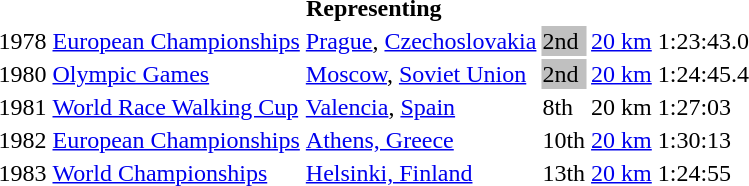<table>
<tr>
<th colspan="6">Representing </th>
</tr>
<tr>
<td>1978</td>
<td><a href='#'>European Championships</a></td>
<td><a href='#'>Prague</a>, <a href='#'>Czechoslovakia</a></td>
<td bgcolor="silver">2nd</td>
<td><a href='#'>20 km</a></td>
<td>1:23:43.0</td>
</tr>
<tr>
<td>1980</td>
<td><a href='#'>Olympic Games</a></td>
<td><a href='#'>Moscow</a>, <a href='#'>Soviet Union</a></td>
<td bgcolor="silver">2nd</td>
<td><a href='#'>20 km</a></td>
<td>1:24:45.4</td>
</tr>
<tr>
<td>1981</td>
<td><a href='#'>World Race Walking Cup</a></td>
<td><a href='#'>Valencia</a>, <a href='#'>Spain</a></td>
<td>8th</td>
<td>20 km</td>
<td>1:27:03</td>
</tr>
<tr>
<td>1982</td>
<td><a href='#'>European Championships</a></td>
<td><a href='#'>Athens, Greece</a></td>
<td>10th</td>
<td><a href='#'>20 km</a></td>
<td>1:30:13</td>
</tr>
<tr>
<td>1983</td>
<td><a href='#'>World Championships</a></td>
<td><a href='#'>Helsinki, Finland</a></td>
<td>13th</td>
<td><a href='#'>20 km</a></td>
<td>1:24:55</td>
</tr>
</table>
